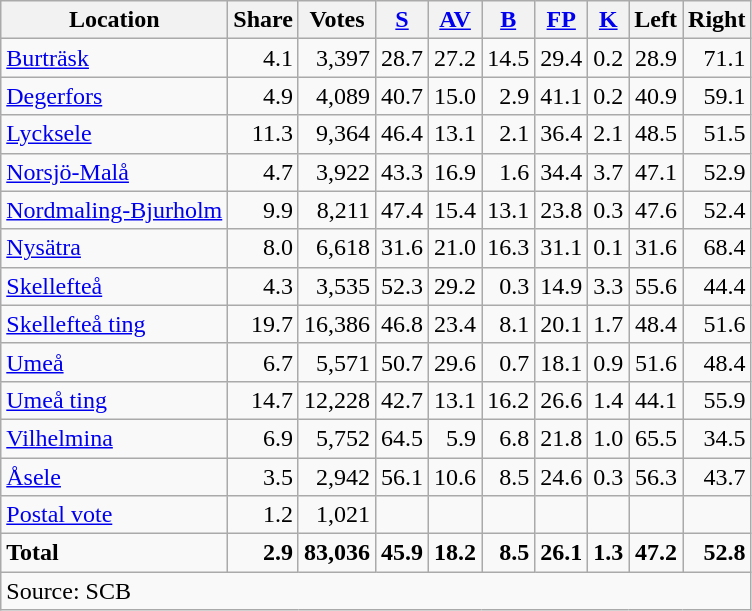<table class="wikitable sortable" style=text-align:right>
<tr>
<th>Location</th>
<th>Share</th>
<th>Votes</th>
<th><a href='#'>S</a></th>
<th><a href='#'>AV</a></th>
<th><a href='#'>B</a></th>
<th><a href='#'>FP</a></th>
<th><a href='#'>K</a></th>
<th>Left</th>
<th>Right</th>
</tr>
<tr>
<td align=left><a href='#'>Burträsk</a></td>
<td>4.1</td>
<td>3,397</td>
<td>28.7</td>
<td>27.2</td>
<td>14.5</td>
<td>29.4</td>
<td>0.2</td>
<td>28.9</td>
<td>71.1</td>
</tr>
<tr>
<td align=left><a href='#'>Degerfors</a></td>
<td>4.9</td>
<td>4,089</td>
<td>40.7</td>
<td>15.0</td>
<td>2.9</td>
<td>41.1</td>
<td>0.2</td>
<td>40.9</td>
<td>59.1</td>
</tr>
<tr>
<td align=left><a href='#'>Lycksele</a></td>
<td>11.3</td>
<td>9,364</td>
<td>46.4</td>
<td>13.1</td>
<td>2.1</td>
<td>36.4</td>
<td>2.1</td>
<td>48.5</td>
<td>51.5</td>
</tr>
<tr>
<td align=left><a href='#'>Norsjö-Malå</a></td>
<td>4.7</td>
<td>3,922</td>
<td>43.3</td>
<td>16.9</td>
<td>1.6</td>
<td>34.4</td>
<td>3.7</td>
<td>47.1</td>
<td>52.9</td>
</tr>
<tr>
<td align=left><a href='#'>Nordmaling-Bjurholm</a></td>
<td>9.9</td>
<td>8,211</td>
<td>47.4</td>
<td>15.4</td>
<td>13.1</td>
<td>23.8</td>
<td>0.3</td>
<td>47.6</td>
<td>52.4</td>
</tr>
<tr>
<td align=left><a href='#'>Nysätra</a></td>
<td>8.0</td>
<td>6,618</td>
<td>31.6</td>
<td>21.0</td>
<td>16.3</td>
<td>31.1</td>
<td>0.1</td>
<td>31.6</td>
<td>68.4</td>
</tr>
<tr>
<td align=left><a href='#'>Skellefteå</a></td>
<td>4.3</td>
<td>3,535</td>
<td>52.3</td>
<td>29.2</td>
<td>0.3</td>
<td>14.9</td>
<td>3.3</td>
<td>55.6</td>
<td>44.4</td>
</tr>
<tr>
<td align=left><a href='#'>Skellefteå ting</a></td>
<td>19.7</td>
<td>16,386</td>
<td>46.8</td>
<td>23.4</td>
<td>8.1</td>
<td>20.1</td>
<td>1.7</td>
<td>48.4</td>
<td>51.6</td>
</tr>
<tr>
<td align=left><a href='#'>Umeå</a></td>
<td>6.7</td>
<td>5,571</td>
<td>50.7</td>
<td>29.6</td>
<td>0.7</td>
<td>18.1</td>
<td>0.9</td>
<td>51.6</td>
<td>48.4</td>
</tr>
<tr>
<td align=left><a href='#'>Umeå ting</a></td>
<td>14.7</td>
<td>12,228</td>
<td>42.7</td>
<td>13.1</td>
<td>16.2</td>
<td>26.6</td>
<td>1.4</td>
<td>44.1</td>
<td>55.9</td>
</tr>
<tr>
<td align=left><a href='#'>Vilhelmina</a></td>
<td>6.9</td>
<td>5,752</td>
<td>64.5</td>
<td>5.9</td>
<td>6.8</td>
<td>21.8</td>
<td>1.0</td>
<td>65.5</td>
<td>34.5</td>
</tr>
<tr>
<td align=left><a href='#'>Åsele</a></td>
<td>3.5</td>
<td>2,942</td>
<td>56.1</td>
<td>10.6</td>
<td>8.5</td>
<td>24.6</td>
<td>0.3</td>
<td>56.3</td>
<td>43.7</td>
</tr>
<tr>
<td align=left><a href='#'>Postal vote</a></td>
<td>1.2</td>
<td>1,021</td>
<td></td>
<td></td>
<td></td>
<td></td>
<td></td>
<td></td>
<td></td>
</tr>
<tr>
<td align=left><strong>Total</strong></td>
<td><strong>2.9</strong></td>
<td><strong>83,036</strong></td>
<td><strong>45.9</strong></td>
<td><strong>18.2</strong></td>
<td><strong>8.5</strong></td>
<td><strong>26.1</strong></td>
<td><strong>1.3</strong></td>
<td><strong>47.2</strong></td>
<td><strong>52.8</strong></td>
</tr>
<tr>
<td align=left colspan=10>Source: SCB </td>
</tr>
</table>
